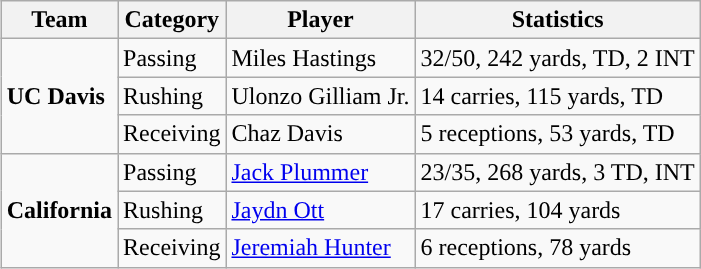<table class="wikitable" style="float: right;">
<tr>
<th>Team</th>
<th>Category</th>
<th>Player</th>
<th>Statistics</th>
</tr>
<tr>
<td rowspan=3><strong>UC Davis</strong></td>
<td>Passing</td>
<td>Miles Hastings</td>
<td>32/50, 242 yards, TD, 2 INT</td>
</tr>
<tr>
<td>Rushing</td>
<td>Ulonzo Gilliam Jr.</td>
<td>14 carries, 115 yards, TD</td>
</tr>
<tr>
<td>Receiving</td>
<td>Chaz Davis</td>
<td>5 receptions, 53 yards, TD</td>
</tr>
<tr>
<td rowspan=3><strong>California</strong></td>
<td>Passing</td>
<td><a href='#'>Jack Plummer</a></td>
<td>23/35, 268 yards, 3 TD, INT</td>
</tr>
<tr>
<td>Rushing</td>
<td><a href='#'>Jaydn Ott</a></td>
<td>17 carries, 104 yards</td>
</tr>
<tr>
<td>Receiving</td>
<td><a href='#'>Jeremiah Hunter</a></td>
<td>6 receptions, 78 yards</td>
</tr>
</table>
